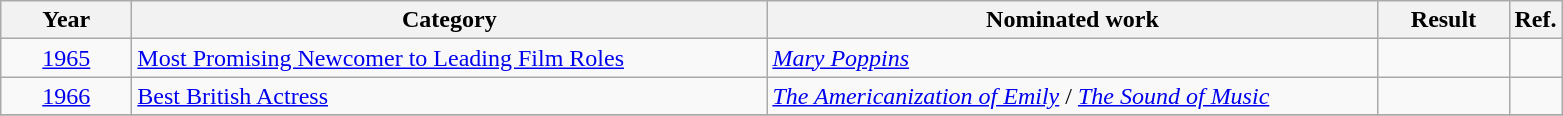<table class=wikitable>
<tr>
<th scope="col" style="width:5em;">Year</th>
<th scope="col" style="width:26em;">Category</th>
<th scope="col" style="width:25em;">Nominated work</th>
<th scope="col" style="width:5em;">Result</th>
<th>Ref.</th>
</tr>
<tr>
<td style="text-align:center;"><a href='#'>1965</a></td>
<td><a href='#'>Most Promising Newcomer to Leading Film Roles</a></td>
<td><em><a href='#'>Mary Poppins</a></em></td>
<td></td>
<td style="text-align:center;"></td>
</tr>
<tr>
<td style="text-align:center;"><a href='#'>1966</a></td>
<td><a href='#'>Best British Actress</a></td>
<td><em><a href='#'>The Americanization of Emily</a></em> / <em><a href='#'>The Sound of Music</a></em></td>
<td></td>
<td style="text-align:center;"></td>
</tr>
<tr>
</tr>
</table>
